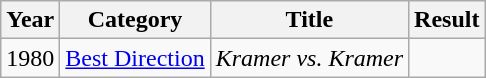<table class="wikitable">
<tr>
<th>Year</th>
<th>Category</th>
<th>Title</th>
<th>Result</th>
</tr>
<tr>
<td>1980</td>
<td><a href='#'>Best Direction</a></td>
<td><em>Kramer vs. Kramer</em></td>
<td></td>
</tr>
</table>
